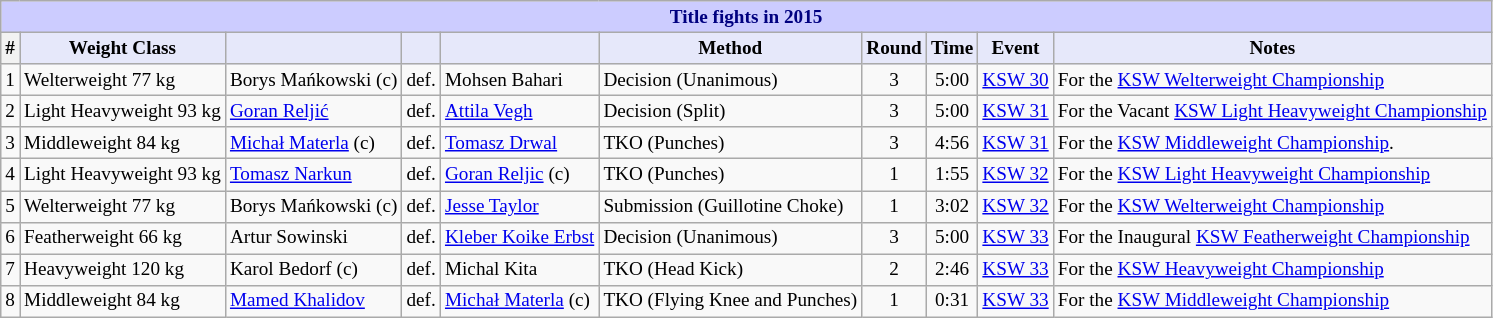<table class="wikitable" style="font-size: 80%;">
<tr>
<th colspan="10" style="background-color: #ccf; color: #000080; text-align: center;"><strong>Title fights in 2015</strong></th>
</tr>
<tr>
<th scope="col">#</th>
<th colspan="1" style="background-color: #E6E8FA; color: #000000; text-align: center;">Weight Class</th>
<th colspan="1" style="background-color: #E6E8FA; color: #000000; text-align: center;"></th>
<th colspan="1" style="background-color: #E6E8FA; color: #000000; text-align: center;"></th>
<th colspan="1" style="background-color: #E6E8FA; color: #000000; text-align: center;"></th>
<th colspan="1" style="background-color: #E6E8FA; color: #000000; text-align: center;">Method</th>
<th colspan="1" style="background-color: #E6E8FA; color: #000000; text-align: center;">Round</th>
<th colspan="1" style="background-color: #E6E8FA; color: #000000; text-align: center;">Time</th>
<th colspan="1" style="background-color: #E6E8FA; color: #000000; text-align: center;">Event</th>
<th colspan="1" style="background-color: #E6E8FA; color: #000000; text-align: center;">Notes</th>
</tr>
<tr>
<td>1</td>
<td>Welterweight 77 kg</td>
<td> Borys Mańkowski (c)</td>
<td>def.</td>
<td> Mohsen Bahari</td>
<td>Decision (Unanimous)</td>
<td align=center>3</td>
<td align=center>5:00</td>
<td><a href='#'>KSW 30</a></td>
<td>For the <a href='#'>KSW Welterweight Championship</a></td>
</tr>
<tr>
<td>2</td>
<td>Light Heavyweight 93 kg</td>
<td> <a href='#'>Goran Reljić</a></td>
<td>def.</td>
<td> <a href='#'>Attila Vegh</a></td>
<td>Decision (Split)</td>
<td align=center>3</td>
<td align=center>5:00</td>
<td><a href='#'>KSW 31</a></td>
<td>For the Vacant <a href='#'>KSW Light Heavyweight Championship</a></td>
</tr>
<tr>
<td>3</td>
<td>Middleweight 84 kg</td>
<td> <a href='#'>Michał Materla</a> (c)</td>
<td>def.</td>
<td> <a href='#'>Tomasz Drwal</a></td>
<td>TKO (Punches)</td>
<td align=center>3</td>
<td align=center>4:56</td>
<td><a href='#'>KSW 31</a></td>
<td>For the <a href='#'>KSW Middleweight Championship</a>.</td>
</tr>
<tr>
<td>4</td>
<td>Light Heavyweight 93 kg</td>
<td> <a href='#'>Tomasz Narkun</a></td>
<td>def.</td>
<td> <a href='#'>Goran Reljic</a> (c)</td>
<td>TKO (Punches)</td>
<td align=center>1</td>
<td align=center>1:55</td>
<td><a href='#'>KSW 32</a></td>
<td>For the <a href='#'>KSW Light Heavyweight Championship</a></td>
</tr>
<tr>
<td>5</td>
<td>Welterweight 77 kg</td>
<td> Borys Mańkowski (c)</td>
<td>def.</td>
<td> <a href='#'>Jesse Taylor</a></td>
<td>Submission (Guillotine Choke)</td>
<td align=center>1</td>
<td align=center>3:02</td>
<td><a href='#'>KSW 32</a></td>
<td>For the <a href='#'>KSW Welterweight Championship</a></td>
</tr>
<tr>
<td>6</td>
<td>Featherweight 66 kg</td>
<td> Artur Sowinski</td>
<td>def.</td>
<td> <a href='#'>Kleber Koike Erbst</a></td>
<td>Decision (Unanimous)</td>
<td align=center>3</td>
<td align=center>5:00</td>
<td><a href='#'>KSW 33</a></td>
<td>For the Inaugural <a href='#'>KSW Featherweight Championship</a></td>
</tr>
<tr>
<td>7</td>
<td>Heavyweight 120 kg</td>
<td> Karol Bedorf (c)</td>
<td>def.</td>
<td> Michal Kita</td>
<td>TKO (Head Kick)</td>
<td align=center>2</td>
<td align=center>2:46</td>
<td><a href='#'>KSW 33</a></td>
<td>For the <a href='#'>KSW Heavyweight Championship</a></td>
</tr>
<tr>
<td>8</td>
<td>Middleweight 84 kg</td>
<td> <a href='#'>Mamed Khalidov</a></td>
<td>def.</td>
<td> <a href='#'>Michał Materla</a> (c)</td>
<td>TKO (Flying Knee and Punches)</td>
<td align=center>1</td>
<td align=center>0:31</td>
<td><a href='#'>KSW 33</a></td>
<td>For the <a href='#'>KSW Middleweight Championship</a></td>
</tr>
</table>
